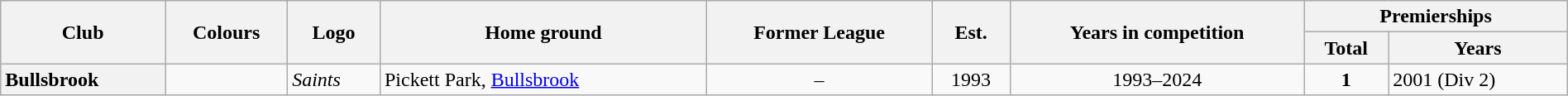<table class="wikitable sortable" style="text-align:center; width:100%">
<tr>
<th rowspan="2">Club</th>
<th rowspan="2">Colours</th>
<th rowspan="2">Logo</th>
<th rowspan="2">Home ground</th>
<th rowspan="2">Former League</th>
<th rowspan="2">Est.</th>
<th rowspan="2">Years in competition</th>
<th colspan="2">Premierships</th>
</tr>
<tr>
<th>Total</th>
<th>Years</th>
</tr>
<tr>
<th style="text-align:left">Bullsbrook</th>
<td></td>
<td align="left"><em>Saints</em></td>
<td align="left">Pickett Park, <a href='#'>Bullsbrook</a></td>
<td>–</td>
<td>1993</td>
<td>1993–2024</td>
<td><strong>1</strong></td>
<td align="left">2001 (Div 2)</td>
</tr>
</table>
